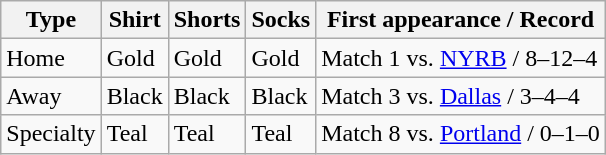<table class="wikitable">
<tr>
<th>Type</th>
<th>Shirt</th>
<th>Shorts</th>
<th>Socks</th>
<th>First appearance / Record</th>
</tr>
<tr>
<td>Home</td>
<td>Gold</td>
<td>Gold</td>
<td>Gold</td>
<td>Match 1 vs. <a href='#'>NYRB</a> / 8–12–4</td>
</tr>
<tr>
<td>Away</td>
<td>Black</td>
<td>Black</td>
<td>Black</td>
<td>Match 3 vs. <a href='#'>Dallas</a> / 3–4–4</td>
</tr>
<tr>
<td>Specialty</td>
<td>Teal</td>
<td>Teal</td>
<td>Teal</td>
<td>Match 8 vs. <a href='#'>Portland</a> / 0–1–0</td>
</tr>
</table>
